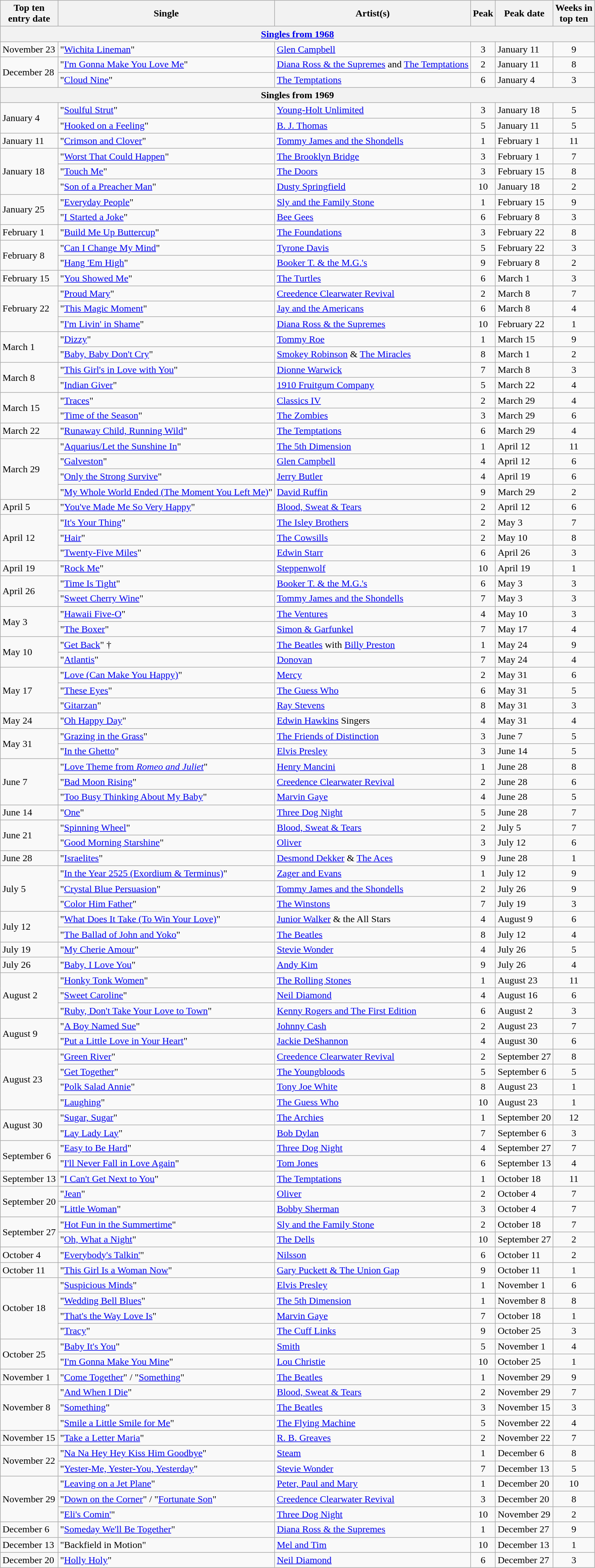<table class="plainrowheaders sortable wikitable">
<tr>
<th>Top ten<br>entry date</th>
<th>Single</th>
<th>Artist(s)</th>
<th data-sort-type="number">Peak</th>
<th>Peak date</th>
<th data-sort-type="number">Weeks in<br>top ten</th>
</tr>
<tr>
<th colspan=6><a href='#'>Singles from 1968</a></th>
</tr>
<tr>
<td>November 23</td>
<td>"<a href='#'>Wichita Lineman</a>"</td>
<td><a href='#'>Glen Campbell</a></td>
<td align=center>3</td>
<td>January 11</td>
<td align=center>9</td>
</tr>
<tr>
<td rowspan="2">December 28</td>
<td>"<a href='#'>I'm Gonna Make You Love Me</a>"</td>
<td><a href='#'>Diana Ross & the Supremes</a> and <a href='#'>The Temptations</a></td>
<td align=center>2</td>
<td>January 11</td>
<td align=center>8</td>
</tr>
<tr>
<td>"<a href='#'>Cloud Nine</a>"</td>
<td><a href='#'>The Temptations</a></td>
<td align=center>6</td>
<td>January 4</td>
<td align=center>3</td>
</tr>
<tr>
<th colspan=6>Singles from 1969</th>
</tr>
<tr>
<td rowspan="2">January 4</td>
<td>"<a href='#'>Soulful Strut</a>"</td>
<td><a href='#'>Young-Holt Unlimited</a></td>
<td align=center>3</td>
<td>January 18</td>
<td align=center>5</td>
</tr>
<tr>
<td>"<a href='#'>Hooked on a Feeling</a>"</td>
<td><a href='#'>B. J. Thomas</a></td>
<td align=center>5</td>
<td>January 11</td>
<td align=center>5</td>
</tr>
<tr>
<td>January 11</td>
<td>"<a href='#'>Crimson and Clover</a>"</td>
<td><a href='#'>Tommy James and the Shondells</a></td>
<td align=center>1</td>
<td>February 1</td>
<td align=center>11</td>
</tr>
<tr>
<td rowspan="3">January 18</td>
<td>"<a href='#'>Worst That Could Happen</a>"</td>
<td><a href='#'>The Brooklyn Bridge</a></td>
<td align=center>3</td>
<td>February 1</td>
<td align=center>7</td>
</tr>
<tr>
<td>"<a href='#'>Touch Me</a>"</td>
<td><a href='#'>The Doors</a></td>
<td align=center>3</td>
<td>February 15</td>
<td align=center>8</td>
</tr>
<tr>
<td>"<a href='#'>Son of a Preacher Man</a>"</td>
<td><a href='#'>Dusty Springfield</a></td>
<td align=center>10</td>
<td>January 18</td>
<td align=center>2</td>
</tr>
<tr>
<td rowspan="2">January 25</td>
<td>"<a href='#'>Everyday People</a>"</td>
<td><a href='#'>Sly and the Family Stone</a></td>
<td align=center>1</td>
<td>February 15</td>
<td align=center>9</td>
</tr>
<tr>
<td>"<a href='#'>I Started a Joke</a>"</td>
<td><a href='#'>Bee Gees</a></td>
<td align=center>6</td>
<td>February 8</td>
<td align=center>3</td>
</tr>
<tr>
<td>February 1</td>
<td>"<a href='#'>Build Me Up Buttercup</a>"</td>
<td><a href='#'>The Foundations</a></td>
<td align=center>3</td>
<td>February 22</td>
<td align=center>8</td>
</tr>
<tr>
<td rowspan="2">February 8</td>
<td>"<a href='#'>Can I Change My Mind</a>"</td>
<td><a href='#'>Tyrone Davis</a></td>
<td align=center>5</td>
<td>February 22</td>
<td align=center>3</td>
</tr>
<tr>
<td>"<a href='#'>Hang 'Em High</a>"</td>
<td><a href='#'>Booker T. & the M.G.'s</a></td>
<td align=center>9</td>
<td>February 8</td>
<td align=center>2</td>
</tr>
<tr>
<td>February 15</td>
<td>"<a href='#'>You Showed Me</a>"</td>
<td><a href='#'>The Turtles</a></td>
<td align=center>6</td>
<td>March 1</td>
<td align=center>3</td>
</tr>
<tr>
<td rowspan="3">February 22</td>
<td>"<a href='#'>Proud Mary</a>"</td>
<td><a href='#'>Creedence Clearwater Revival</a></td>
<td align=center>2</td>
<td>March 8</td>
<td align=center>7</td>
</tr>
<tr>
<td>"<a href='#'>This Magic Moment</a>"</td>
<td><a href='#'>Jay and the Americans</a></td>
<td align=center>6</td>
<td>March 8</td>
<td align=center>4</td>
</tr>
<tr>
<td>"<a href='#'>I'm Livin' in Shame</a>"</td>
<td><a href='#'>Diana Ross & the Supremes</a></td>
<td align=center>10</td>
<td>February 22</td>
<td align=center>1</td>
</tr>
<tr>
<td rowspan="2">March 1</td>
<td>"<a href='#'>Dizzy</a>"</td>
<td><a href='#'>Tommy Roe</a></td>
<td align=center>1</td>
<td>March 15</td>
<td align=center>9</td>
</tr>
<tr>
<td>"<a href='#'>Baby, Baby Don't Cry</a>"</td>
<td><a href='#'>Smokey Robinson</a> & <a href='#'>The Miracles</a></td>
<td align=center>8</td>
<td>March 1</td>
<td align=center>2</td>
</tr>
<tr>
<td rowspan="2">March 8</td>
<td>"<a href='#'>This Girl's in Love with You</a>"</td>
<td><a href='#'>Dionne Warwick</a></td>
<td align=center>7</td>
<td>March 8</td>
<td align=center>3</td>
</tr>
<tr>
<td>"<a href='#'>Indian Giver</a>"</td>
<td><a href='#'>1910 Fruitgum Company</a></td>
<td align=center>5</td>
<td>March 22</td>
<td align=center>4</td>
</tr>
<tr>
<td rowspan="2">March 15</td>
<td>"<a href='#'>Traces</a>"</td>
<td><a href='#'>Classics IV</a></td>
<td align=center>2</td>
<td>March 29</td>
<td align=center>4</td>
</tr>
<tr>
<td>"<a href='#'>Time of the Season</a>"</td>
<td><a href='#'>The Zombies</a></td>
<td align=center>3</td>
<td>March 29</td>
<td align=center>6</td>
</tr>
<tr>
<td>March 22</td>
<td>"<a href='#'>Runaway Child, Running Wild</a>"</td>
<td><a href='#'>The Temptations</a></td>
<td align=center>6</td>
<td>March 29</td>
<td align=center>4</td>
</tr>
<tr>
<td rowspan="4">March 29</td>
<td>"<a href='#'>Aquarius/Let the Sunshine In</a>"</td>
<td><a href='#'>The 5th Dimension</a></td>
<td align=center>1</td>
<td>April 12</td>
<td align=center>11</td>
</tr>
<tr>
<td>"<a href='#'>Galveston</a>"</td>
<td><a href='#'>Glen Campbell</a></td>
<td align=center>4</td>
<td>April 12</td>
<td align=center>6</td>
</tr>
<tr>
<td>"<a href='#'>Only the Strong Survive</a>"</td>
<td><a href='#'>Jerry Butler</a></td>
<td align=center>4</td>
<td>April 19</td>
<td align=center>6</td>
</tr>
<tr>
<td>"<a href='#'>My Whole World Ended (The Moment You Left Me)</a>"</td>
<td><a href='#'>David Ruffin</a></td>
<td align=center>9</td>
<td>March 29</td>
<td align=center>2</td>
</tr>
<tr>
<td>April 5</td>
<td>"<a href='#'>You've Made Me So Very Happy</a>"</td>
<td><a href='#'>Blood, Sweat & Tears</a></td>
<td align=center>2</td>
<td>April 12</td>
<td align=center>6</td>
</tr>
<tr>
<td rowspan="3">April 12</td>
<td>"<a href='#'>It's Your Thing</a>"</td>
<td><a href='#'>The Isley Brothers</a></td>
<td align=center>2</td>
<td>May 3</td>
<td align=center>7</td>
</tr>
<tr>
<td>"<a href='#'>Hair</a>"</td>
<td><a href='#'>The Cowsills</a></td>
<td align=center>2</td>
<td>May 10</td>
<td align=center>8</td>
</tr>
<tr>
<td>"<a href='#'>Twenty-Five Miles</a>"</td>
<td><a href='#'>Edwin Starr</a></td>
<td align=center>6</td>
<td>April 26</td>
<td align=center>3</td>
</tr>
<tr>
<td>April 19</td>
<td>"<a href='#'>Rock Me</a>"</td>
<td><a href='#'>Steppenwolf</a></td>
<td align=center>10</td>
<td>April 19</td>
<td align=center>1</td>
</tr>
<tr>
<td rowspan="2">April 26</td>
<td>"<a href='#'>Time Is Tight</a>"</td>
<td><a href='#'>Booker T. & the M.G.'s</a></td>
<td align=center>6</td>
<td>May 3</td>
<td align=center>3</td>
</tr>
<tr>
<td>"<a href='#'>Sweet Cherry Wine</a>"</td>
<td><a href='#'>Tommy James and the Shondells</a></td>
<td align=center>7</td>
<td>May 3</td>
<td align=center>3</td>
</tr>
<tr>
<td rowspan="2">May 3</td>
<td>"<a href='#'>Hawaii Five-O</a>"</td>
<td><a href='#'>The Ventures</a></td>
<td align=center>4</td>
<td>May 10</td>
<td align=center>3</td>
</tr>
<tr>
<td>"<a href='#'>The Boxer</a>"</td>
<td><a href='#'>Simon & Garfunkel</a></td>
<td align=center>7</td>
<td>May 17</td>
<td align=center>4</td>
</tr>
<tr>
<td rowspan="2">May 10</td>
<td>"<a href='#'>Get Back</a>" †</td>
<td><a href='#'>The Beatles</a> with <a href='#'>Billy Preston</a></td>
<td align=center>1</td>
<td>May 24</td>
<td align=center>9</td>
</tr>
<tr>
<td>"<a href='#'>Atlantis</a>"</td>
<td><a href='#'>Donovan</a></td>
<td align=center>7</td>
<td>May 24</td>
<td align=center>4</td>
</tr>
<tr>
<td rowspan="3">May 17</td>
<td>"<a href='#'>Love (Can Make You Happy)</a>"</td>
<td><a href='#'>Mercy</a></td>
<td align=center>2</td>
<td>May 31</td>
<td align=center>6</td>
</tr>
<tr>
<td>"<a href='#'>These Eyes</a>"</td>
<td><a href='#'>The Guess Who</a></td>
<td align=center>6</td>
<td>May 31</td>
<td align=center>5</td>
</tr>
<tr>
<td>"<a href='#'>Gitarzan</a>"</td>
<td><a href='#'>Ray Stevens</a></td>
<td align=center>8</td>
<td>May 31</td>
<td align=center>3</td>
</tr>
<tr>
<td>May 24</td>
<td>"<a href='#'>Oh Happy Day</a>"</td>
<td><a href='#'>Edwin Hawkins</a> Singers</td>
<td align=center>4</td>
<td>May 31</td>
<td align=center>4</td>
</tr>
<tr>
<td rowspan="2">May 31</td>
<td>"<a href='#'>Grazing in the Grass</a>"</td>
<td><a href='#'>The Friends of Distinction</a></td>
<td align=center>3</td>
<td>June 7</td>
<td align=center>5</td>
</tr>
<tr>
<td>"<a href='#'>In the Ghetto</a>"</td>
<td><a href='#'>Elvis Presley</a></td>
<td align=center>3</td>
<td>June 14</td>
<td align=center>5</td>
</tr>
<tr>
<td rowspan="3">June 7</td>
<td>"<a href='#'>Love Theme from <em>Romeo and Juliet</em></a>"</td>
<td><a href='#'>Henry Mancini</a></td>
<td align=center>1</td>
<td>June 28</td>
<td align=center>8</td>
</tr>
<tr>
<td>"<a href='#'>Bad Moon Rising</a>"</td>
<td><a href='#'>Creedence Clearwater Revival</a></td>
<td align=center>2</td>
<td>June 28</td>
<td align=center>6</td>
</tr>
<tr>
<td>"<a href='#'>Too Busy Thinking About My Baby</a>"</td>
<td><a href='#'>Marvin Gaye</a></td>
<td align=center>4</td>
<td>June 28</td>
<td align=center>5</td>
</tr>
<tr>
<td>June 14</td>
<td>"<a href='#'>One</a>"</td>
<td><a href='#'>Three Dog Night</a></td>
<td align=center>5</td>
<td>June 28</td>
<td align=center>7</td>
</tr>
<tr>
<td rowspan="2">June 21</td>
<td>"<a href='#'>Spinning Wheel</a>"</td>
<td><a href='#'>Blood, Sweat & Tears</a></td>
<td align=center>2</td>
<td>July 5</td>
<td align=center>7</td>
</tr>
<tr>
<td>"<a href='#'>Good Morning Starshine</a>"</td>
<td><a href='#'>Oliver</a></td>
<td align=center>3</td>
<td>July 12</td>
<td align=center>6</td>
</tr>
<tr>
<td>June 28</td>
<td>"<a href='#'>Israelites</a>"</td>
<td><a href='#'>Desmond Dekker</a> & <a href='#'>The Aces</a></td>
<td align=center>9</td>
<td>June 28</td>
<td align=center>1</td>
</tr>
<tr>
<td rowspan="3">July 5</td>
<td>"<a href='#'>In the Year 2525 (Exordium & Terminus)</a>"</td>
<td><a href='#'>Zager and Evans</a></td>
<td align=center>1</td>
<td>July 12</td>
<td align=center>9</td>
</tr>
<tr>
<td>"<a href='#'>Crystal Blue Persuasion</a>"</td>
<td><a href='#'>Tommy James and the Shondells</a></td>
<td align=center>2</td>
<td>July 26</td>
<td align=center>9</td>
</tr>
<tr>
<td>"<a href='#'>Color Him Father</a>"</td>
<td><a href='#'>The Winstons</a></td>
<td align=center>7</td>
<td>July 19</td>
<td align=center>3</td>
</tr>
<tr>
<td rowspan="2">July 12</td>
<td>"<a href='#'>What Does It Take (To Win Your Love)</a>"</td>
<td><a href='#'>Junior Walker</a> & the All Stars</td>
<td align=center>4</td>
<td>August 9</td>
<td align=center>6</td>
</tr>
<tr>
<td>"<a href='#'>The Ballad of John and Yoko</a>"</td>
<td><a href='#'>The Beatles</a></td>
<td align=center>8</td>
<td>July 12</td>
<td align=center>4</td>
</tr>
<tr>
<td>July 19</td>
<td>"<a href='#'>My Cherie Amour</a>"</td>
<td><a href='#'>Stevie Wonder</a></td>
<td align=center>4</td>
<td>July 26</td>
<td align=center>5</td>
</tr>
<tr>
<td>July 26</td>
<td>"<a href='#'>Baby, I Love You</a>"</td>
<td><a href='#'>Andy Kim</a></td>
<td align=center>9</td>
<td>July 26</td>
<td align=center>4</td>
</tr>
<tr>
<td rowspan="3">August 2</td>
<td>"<a href='#'>Honky Tonk Women</a>"</td>
<td><a href='#'>The Rolling Stones</a></td>
<td align=center>1</td>
<td>August 23</td>
<td align=center>11</td>
</tr>
<tr>
<td>"<a href='#'>Sweet Caroline</a>"</td>
<td><a href='#'>Neil Diamond</a></td>
<td align=center>4</td>
<td>August 16</td>
<td align=center>6</td>
</tr>
<tr>
<td>"<a href='#'>Ruby, Don't Take Your Love to Town</a>"</td>
<td><a href='#'>Kenny Rogers and The First Edition</a></td>
<td align=center>6</td>
<td>August 2</td>
<td align=center>3</td>
</tr>
<tr>
<td rowspan="2">August 9</td>
<td>"<a href='#'>A Boy Named Sue</a>"</td>
<td><a href='#'>Johnny Cash</a></td>
<td align=center>2</td>
<td>August 23</td>
<td align=center>7</td>
</tr>
<tr>
<td>"<a href='#'>Put a Little Love in Your Heart</a>"</td>
<td><a href='#'>Jackie DeShannon</a></td>
<td align=center>4</td>
<td>August 30</td>
<td align=center>6</td>
</tr>
<tr>
<td rowspan="4">August 23</td>
<td>"<a href='#'>Green River</a>"</td>
<td><a href='#'>Creedence Clearwater Revival</a></td>
<td align=center>2</td>
<td>September 27</td>
<td align=center>8</td>
</tr>
<tr>
<td>"<a href='#'>Get Together</a>"</td>
<td><a href='#'>The Youngbloods</a></td>
<td align=center>5</td>
<td>September 6</td>
<td align=center>5</td>
</tr>
<tr>
<td>"<a href='#'>Polk Salad Annie</a>"</td>
<td><a href='#'>Tony Joe White</a></td>
<td align=center>8</td>
<td>August 23</td>
<td align=center>1</td>
</tr>
<tr>
<td>"<a href='#'>Laughing</a>"</td>
<td><a href='#'>The Guess Who</a></td>
<td align=center>10</td>
<td>August 23</td>
<td align=center>1</td>
</tr>
<tr>
<td rowspan="2">August 30</td>
<td>"<a href='#'>Sugar, Sugar</a>"</td>
<td><a href='#'>The Archies</a></td>
<td align=center>1</td>
<td>September 20</td>
<td align=center>12</td>
</tr>
<tr>
<td>"<a href='#'>Lay Lady Lay</a>"</td>
<td><a href='#'>Bob Dylan</a></td>
<td align=center>7</td>
<td>September 6</td>
<td align=center>3</td>
</tr>
<tr>
<td rowspan="2">September 6</td>
<td>"<a href='#'>Easy to Be Hard</a>"</td>
<td><a href='#'>Three Dog Night</a></td>
<td align=center>4</td>
<td>September 27</td>
<td align=center>7</td>
</tr>
<tr>
<td>"<a href='#'>I'll Never Fall in Love Again</a>"</td>
<td><a href='#'>Tom Jones</a></td>
<td align=center>6</td>
<td>September 13</td>
<td align=center>4</td>
</tr>
<tr>
<td>September 13</td>
<td>"<a href='#'>I Can't Get Next to You</a>"</td>
<td><a href='#'>The Temptations</a></td>
<td align=center>1</td>
<td>October 18</td>
<td align=center>11</td>
</tr>
<tr>
<td rowspan="2">September 20</td>
<td>"<a href='#'>Jean</a>"</td>
<td><a href='#'>Oliver</a></td>
<td align=center>2</td>
<td>October 4</td>
<td align=center>7</td>
</tr>
<tr>
<td>"<a href='#'>Little Woman</a>"</td>
<td><a href='#'>Bobby Sherman</a></td>
<td align=center>3</td>
<td>October 4</td>
<td align=center>7</td>
</tr>
<tr>
<td rowspan="2">September 27</td>
<td>"<a href='#'>Hot Fun in the Summertime</a>"</td>
<td><a href='#'>Sly and the Family Stone</a></td>
<td align=center>2</td>
<td>October 18</td>
<td align=center>7</td>
</tr>
<tr>
<td>"<a href='#'>Oh, What a Night</a>"</td>
<td><a href='#'>The Dells</a></td>
<td align=center>10</td>
<td>September 27</td>
<td align=center>2</td>
</tr>
<tr>
<td>October 4</td>
<td>"<a href='#'>Everybody's Talkin'</a>"</td>
<td><a href='#'>Nilsson</a></td>
<td align=center>6</td>
<td>October 11</td>
<td align=center>2</td>
</tr>
<tr>
<td>October 11</td>
<td>"<a href='#'>This Girl Is a Woman Now</a>"</td>
<td><a href='#'>Gary Puckett & The Union Gap</a></td>
<td align=center>9</td>
<td>October 11</td>
<td align=center>1</td>
</tr>
<tr>
<td rowspan="4">October 18</td>
<td>"<a href='#'>Suspicious Minds</a>"</td>
<td><a href='#'>Elvis Presley</a></td>
<td align=center>1</td>
<td>November 1</td>
<td align=center>6</td>
</tr>
<tr>
<td>"<a href='#'>Wedding Bell Blues</a>"</td>
<td><a href='#'>The 5th Dimension</a></td>
<td align=center>1</td>
<td>November 8</td>
<td align=center>8</td>
</tr>
<tr>
<td>"<a href='#'>That's the Way Love Is</a>"</td>
<td><a href='#'>Marvin Gaye</a></td>
<td align=center>7</td>
<td>October 18</td>
<td align=center>1</td>
</tr>
<tr>
<td>"<a href='#'>Tracy</a>"</td>
<td><a href='#'>The Cuff Links</a></td>
<td align=center>9</td>
<td>October 25</td>
<td align=center>3</td>
</tr>
<tr>
<td rowspan="2">October 25</td>
<td>"<a href='#'>Baby It's You</a>"</td>
<td><a href='#'>Smith</a></td>
<td align=center>5</td>
<td>November 1</td>
<td align=center>4</td>
</tr>
<tr>
<td>"<a href='#'>I'm Gonna Make You Mine</a>"</td>
<td><a href='#'>Lou Christie</a></td>
<td align=center>10</td>
<td>October 25</td>
<td align=center>1</td>
</tr>
<tr>
<td>November 1</td>
<td>"<a href='#'>Come Together</a>" / "<a href='#'>Something</a>"</td>
<td><a href='#'>The Beatles</a></td>
<td align=center>1</td>
<td>November 29</td>
<td align=center>9</td>
</tr>
<tr>
<td rowspan="3">November 8</td>
<td>"<a href='#'>And When I Die</a>"</td>
<td><a href='#'>Blood, Sweat & Tears</a></td>
<td align=center>2</td>
<td>November 29</td>
<td align=center>7</td>
</tr>
<tr>
<td>"<a href='#'>Something</a>"</td>
<td><a href='#'>The Beatles</a></td>
<td align=center>3</td>
<td>November 15</td>
<td align=center>3</td>
</tr>
<tr>
<td>"<a href='#'>Smile a Little Smile for Me</a>"</td>
<td><a href='#'>The Flying Machine</a></td>
<td align=center>5</td>
<td>November 22</td>
<td align=center>4</td>
</tr>
<tr>
<td>November 15</td>
<td>"<a href='#'>Take a Letter Maria</a>"</td>
<td><a href='#'>R. B. Greaves</a></td>
<td align=center>2</td>
<td>November 22</td>
<td align=center>7</td>
</tr>
<tr>
<td rowspan="2">November 22</td>
<td>"<a href='#'>Na Na Hey Hey Kiss Him Goodbye</a>"</td>
<td><a href='#'>Steam</a></td>
<td align=center>1</td>
<td>December 6</td>
<td align=center>8</td>
</tr>
<tr>
<td>"<a href='#'>Yester-Me, Yester-You, Yesterday</a>"</td>
<td><a href='#'>Stevie Wonder</a></td>
<td align=center>7</td>
<td>December 13</td>
<td align=center>5</td>
</tr>
<tr>
<td rowspan="3">November 29</td>
<td>"<a href='#'>Leaving on a Jet Plane</a>"</td>
<td><a href='#'>Peter, Paul and Mary</a></td>
<td align=center>1</td>
<td>December 20</td>
<td align=center>10</td>
</tr>
<tr>
<td>"<a href='#'>Down on the Corner</a>" / "<a href='#'>Fortunate Son</a>"</td>
<td><a href='#'>Creedence Clearwater Revival</a></td>
<td align=center>3</td>
<td>December 20</td>
<td align=center>8</td>
</tr>
<tr>
<td>"<a href='#'>Eli's Comin'</a>"</td>
<td><a href='#'>Three Dog Night</a></td>
<td align=center>10</td>
<td>November 29</td>
<td align=center>2</td>
</tr>
<tr>
<td>December 6</td>
<td>"<a href='#'>Someday We'll Be Together</a>"</td>
<td><a href='#'>Diana Ross & the Supremes</a></td>
<td align=center>1</td>
<td>December 27</td>
<td align=center>9</td>
</tr>
<tr>
<td>December 13</td>
<td>"Backfield in Motion"</td>
<td><a href='#'>Mel and Tim</a></td>
<td align=center>10</td>
<td>December 13</td>
<td align=center>1</td>
</tr>
<tr>
<td>December 20</td>
<td>"<a href='#'>Holly Holy</a>"</td>
<td><a href='#'>Neil Diamond</a></td>
<td align=center>6</td>
<td>December 27</td>
<td align=center>3</td>
</tr>
</table>
